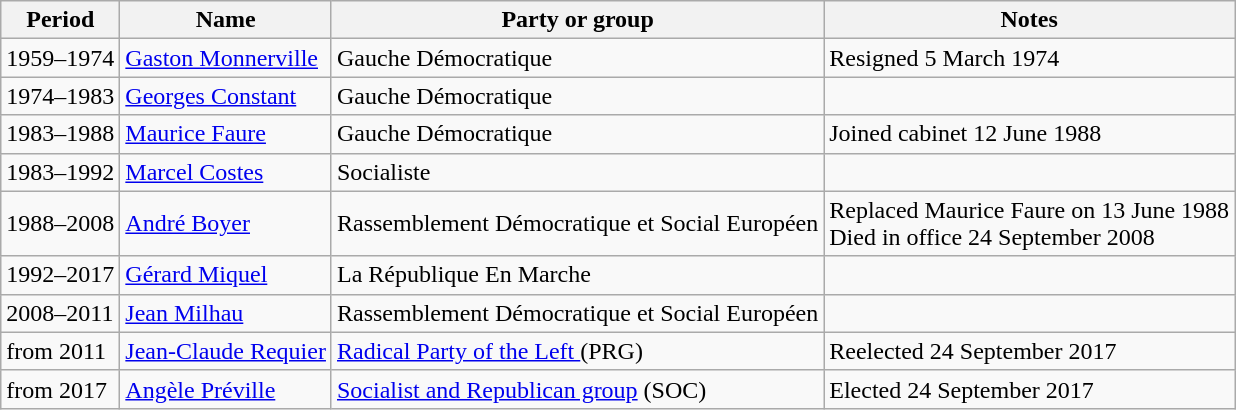<table class="wikitable sortable">
<tr>
<th>Period</th>
<th>Name</th>
<th>Party or group</th>
<th>Notes</th>
</tr>
<tr>
<td>1959–1974</td>
<td><a href='#'>Gaston Monnerville</a></td>
<td>Gauche Démocratique</td>
<td>Resigned 5 March 1974</td>
</tr>
<tr>
<td>1974–1983</td>
<td><a href='#'>Georges Constant</a></td>
<td>Gauche Démocratique</td>
<td></td>
</tr>
<tr>
<td>1983–1988</td>
<td><a href='#'>Maurice Faure</a></td>
<td>Gauche Démocratique</td>
<td>Joined cabinet 12 June 1988</td>
</tr>
<tr>
<td>1983–1992</td>
<td><a href='#'>Marcel Costes</a></td>
<td>Socialiste</td>
<td></td>
</tr>
<tr>
<td>1988–2008</td>
<td><a href='#'>André Boyer</a></td>
<td>Rassemblement Démocratique et Social Européen</td>
<td>Replaced Maurice Faure on 13 June 1988<br>Died in office 24 September 2008</td>
</tr>
<tr>
<td>1992–2017</td>
<td><a href='#'>Gérard Miquel</a></td>
<td>La République En Marche</td>
<td></td>
</tr>
<tr>
<td>2008–2011</td>
<td><a href='#'>Jean Milhau</a></td>
<td>Rassemblement Démocratique et Social Européen</td>
<td></td>
</tr>
<tr>
<td>from 2011</td>
<td><a href='#'>Jean-Claude Requier</a></td>
<td><a href='#'>Radical Party of the Left </a> (PRG)</td>
<td>Reelected 24 September 2017</td>
</tr>
<tr>
<td>from 2017</td>
<td><a href='#'>Angèle Préville</a></td>
<td><a href='#'>Socialist and Republican group</a> (SOC)</td>
<td>Elected 24 September 2017</td>
</tr>
</table>
